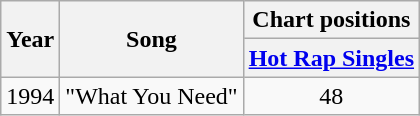<table class="wikitable">
<tr>
<th rowspan="2">Year</th>
<th rowspan="2">Song</th>
<th>Chart positions</th>
</tr>
<tr>
<th><a href='#'>Hot Rap Singles</a></th>
</tr>
<tr>
<td>1994</td>
<td>"What You Need"</td>
<td align="center">48</td>
</tr>
</table>
